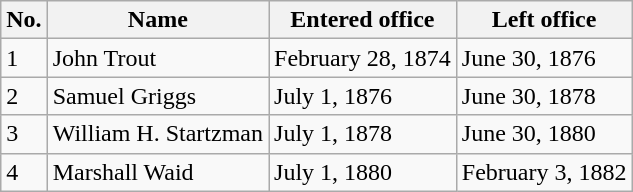<table class="wikitable">
<tr>
<th>No.</th>
<th>Name</th>
<th>Entered office</th>
<th>Left office</th>
</tr>
<tr>
<td>1</td>
<td>John Trout</td>
<td>February 28, 1874</td>
<td>June 30, 1876</td>
</tr>
<tr>
<td>2</td>
<td>Samuel Griggs</td>
<td>July 1, 1876</td>
<td>June 30, 1878</td>
</tr>
<tr>
<td>3</td>
<td>William H. Startzman</td>
<td>July 1, 1878</td>
<td>June 30, 1880</td>
</tr>
<tr>
<td>4</td>
<td>Marshall Waid</td>
<td>July 1, 1880</td>
<td>February 3, 1882</td>
</tr>
</table>
